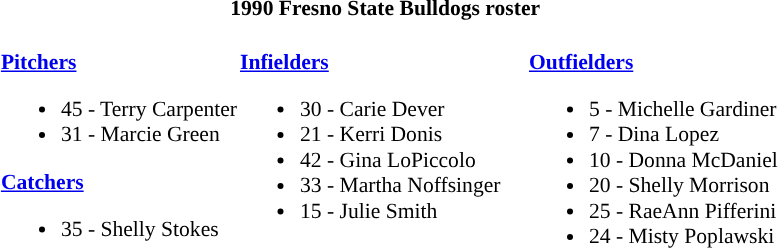<table class="toccolours" style="border-collapse:collapse; font-size:90%;">
<tr>
<th colspan=9>1990 Fresno State Bulldogs roster</th>
</tr>
<tr>
<td width="03"> </td>
<td valign="top"><br><strong><a href='#'>Pitchers</a></strong><ul><li>45 - Terry Carpenter</li><li>31 - Marcie Green</li></ul><strong><a href='#'>Catchers</a></strong><ul><li>35 - Shelly Stokes</li></ul></td>
<td valign="top"><br><strong><a href='#'>Infielders</a></strong><ul><li>30 - Carie Dever</li><li>21 - Kerri Donis</li><li>42 - Gina LoPiccolo</li><li>33 - Martha Noffsinger</li><li>15 - Julie Smith</li></ul></td>
<td width="15"> </td>
<td valign="top"><br><strong><a href='#'>Outfielders</a></strong><ul><li>5 - Michelle Gardiner</li><li>7 - Dina Lopez</li><li>10 - Donna McDaniel</li><li>20 - Shelly Morrison</li><li>25 - RaeAnn Pifferini</li><li>24 - Misty Poplawski</li></ul></td>
</tr>
</table>
